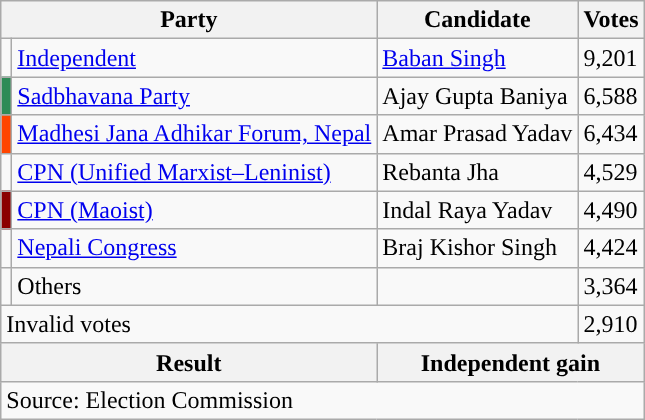<table class="wikitable">
<tr>
<th colspan="2">Party</th>
<th>Candidate</th>
<th>Votes</th>
</tr>
<tr>
<td style="background-color:"></td>
<td><a href='#'>Independent</a></td>
<td><a href='#'>Baban Singh</a></td>
<td>9,201</td>
</tr>
<tr>
<td style="background-color:seagreen"></td>
<td><a href='#'>Sadbhavana Party</a></td>
<td>Ajay Gupta Baniya</td>
<td>6,588</td>
</tr>
<tr>
<td style="background-color:orangered"></td>
<td><a href='#'>Madhesi Jana Adhikar Forum, Nepal</a></td>
<td>Amar Prasad Yadav</td>
<td>6,434</td>
</tr>
<tr>
<td style="background-color:"></td>
<td><a href='#'>CPN (Unified Marxist–Leninist)</a></td>
<td>Rebanta Jha</td>
<td>4,529</td>
</tr>
<tr>
<td style="background-color:darkred"></td>
<td><a href='#'>CPN (Maoist)</a></td>
<td>Indal Raya Yadav</td>
<td>4,490</td>
</tr>
<tr>
<td style="background-color:"></td>
<td><a href='#'>Nepali Congress</a></td>
<td>Braj Kishor Singh</td>
<td>4,424</td>
</tr>
<tr>
<td></td>
<td>Others</td>
<td></td>
<td>3,364</td>
</tr>
<tr>
<td colspan="3">Invalid votes</td>
<td>2,910</td>
</tr>
<tr>
<th colspan="2">Result</th>
<th colspan="2">Independent gain</th>
</tr>
<tr>
<td colspan="4">Source: Election Commission</td>
</tr>
</table>
